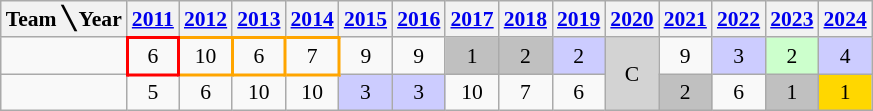<table class=wikitable style="text-align:center; font-size:90%;">
<tr>
<th>Team ╲ Year</th>
<th><a href='#'>2011</a></th>
<th><a href='#'>2012</a></th>
<th><a href='#'>2013</a></th>
<th><a href='#'>2014</a></th>
<th><a href='#'>2015</a></th>
<th><a href='#'>2016</a></th>
<th><a href='#'>2017</a></th>
<th><a href='#'>2018</a></th>
<th><a href='#'>2019</a></th>
<th><a href='#'>2020</a></th>
<th><a href='#'>2021</a></th>
<th><a href='#'>2022</a></th>
<th><a href='#'>2023</a></th>
<th><a href='#'>2024</a></th>
</tr>
<tr>
<td style="text-align:left"><strong></strong></td>
<td style="border: 2px solid red;">6</td>
<td style="border: 2px solid orange;">10</td>
<td style="border: 2px solid orange;">6</td>
<td style="border: 2px solid orange;">7</td>
<td>9</td>
<td>9</td>
<td style="background:silver">1</td>
<td style="background:silver">2</td>
<td style="background:#CCCCFF">2</td>
<td style="background:#D3D3D3" rowspan=2>C</td>
<td>9</td>
<td style="background:#CCCCFF">3</td>
<td style="background:#CCFFCC">2</td>
<td style="background:#CCCCFF">4</td>
</tr>
<tr>
<td style="text-align:left"><strong></strong></td>
<td>5</td>
<td>6</td>
<td>10</td>
<td>10</td>
<td style="background:#CCCCFF">3</td>
<td style="background:#CCCCFF">3</td>
<td>10</td>
<td>7</td>
<td>6</td>
<td style="background:silver">2</td>
<td>6</td>
<td style="background:silver">1</td>
<td style="background:gold">1</td>
</tr>
</table>
